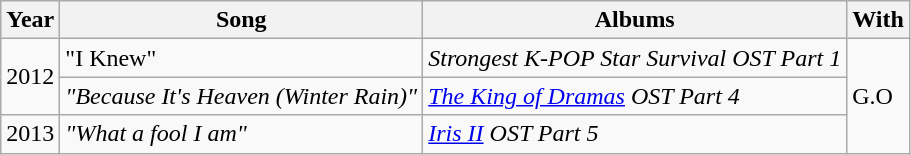<table class="wikitable">
<tr>
<th>Year</th>
<th>Song</th>
<th>Albums</th>
<th>With</th>
</tr>
<tr>
<td rowspan="2">2012</td>
<td>"I Knew"</td>
<td><em>Strongest K-POP Star Survival OST Part 1</em></td>
<td rowspan="3">G.O</td>
</tr>
<tr>
<td><em>"Because It's Heaven (Winter Rain)"</em></td>
<td><em><a href='#'>The King of Dramas</a> OST Part 4</em></td>
</tr>
<tr>
<td>2013</td>
<td><em>"What a fool I am"</em></td>
<td><em><a href='#'>Iris II</a> OST Part 5</em></td>
</tr>
</table>
